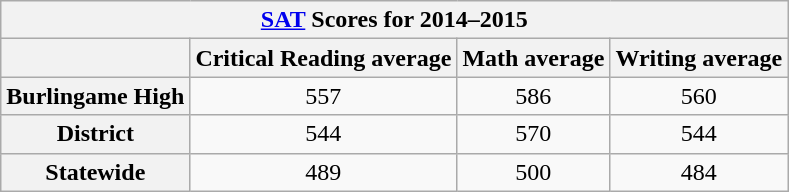<table class="wikitable" style="text-align:center">
<tr>
<th colspan="4"><a href='#'>SAT</a> Scores for 2014–2015 </th>
</tr>
<tr>
<th></th>
<th>Critical Reading average</th>
<th>Math average</th>
<th>Writing average</th>
</tr>
<tr>
<th>Burlingame High</th>
<td>557</td>
<td>586</td>
<td>560</td>
</tr>
<tr>
<th>District</th>
<td>544</td>
<td>570</td>
<td>544</td>
</tr>
<tr>
<th>Statewide</th>
<td>489</td>
<td>500</td>
<td>484</td>
</tr>
</table>
